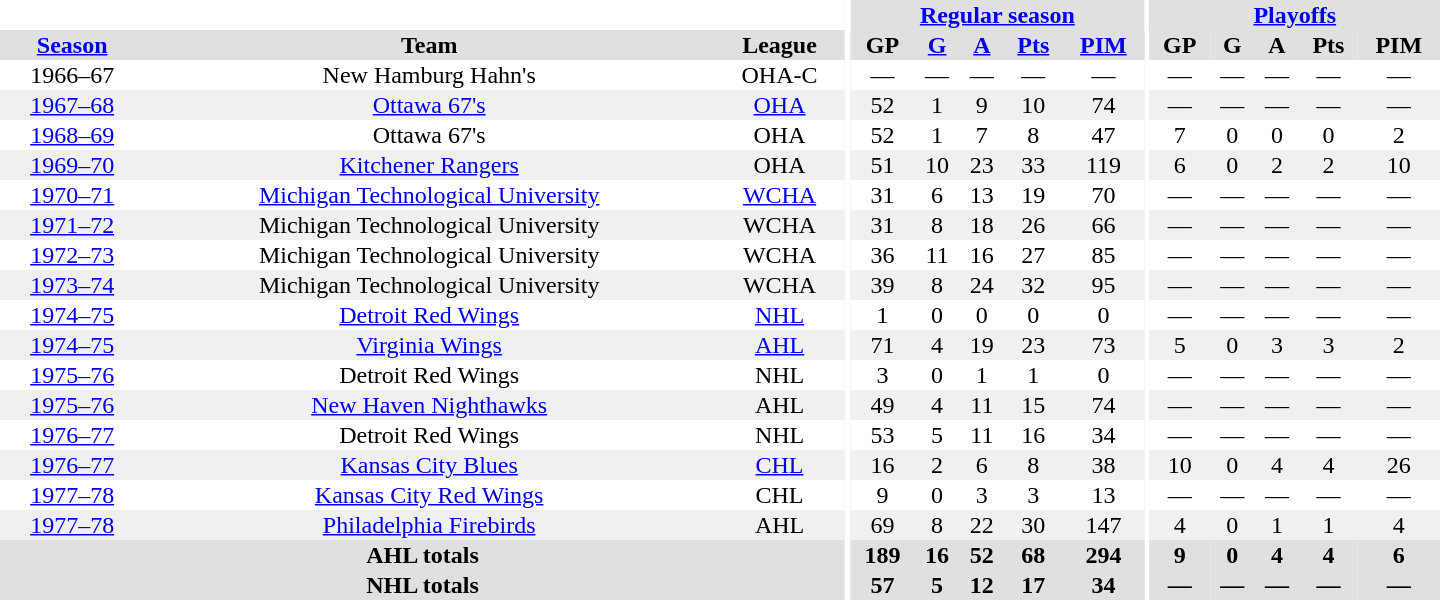<table border="0" cellpadding="1" cellspacing="0" style="text-align:center; width:60em">
<tr bgcolor="#e0e0e0">
<th colspan="3" bgcolor="#ffffff"></th>
<th rowspan="100" bgcolor="#ffffff"></th>
<th colspan="5"><a href='#'>Regular season</a></th>
<th rowspan="100" bgcolor="#ffffff"></th>
<th colspan="5"><a href='#'>Playoffs</a></th>
</tr>
<tr bgcolor="#e0e0e0">
<th><a href='#'>Season</a></th>
<th>Team</th>
<th>League</th>
<th>GP</th>
<th><a href='#'>G</a></th>
<th><a href='#'>A</a></th>
<th><a href='#'>Pts</a></th>
<th><a href='#'>PIM</a></th>
<th>GP</th>
<th>G</th>
<th>A</th>
<th>Pts</th>
<th>PIM</th>
</tr>
<tr>
<td>1966–67</td>
<td>New Hamburg Hahn's</td>
<td>OHA-C</td>
<td>—</td>
<td>—</td>
<td>—</td>
<td>—</td>
<td>—</td>
<td>—</td>
<td>—</td>
<td>—</td>
<td>—</td>
<td>—</td>
</tr>
<tr bgcolor="#f0f0f0">
<td><a href='#'>1967–68</a></td>
<td><a href='#'>Ottawa 67's</a></td>
<td><a href='#'>OHA</a></td>
<td>52</td>
<td>1</td>
<td>9</td>
<td>10</td>
<td>74</td>
<td>—</td>
<td>—</td>
<td>—</td>
<td>—</td>
<td>—</td>
</tr>
<tr>
<td><a href='#'>1968–69</a></td>
<td>Ottawa 67's</td>
<td>OHA</td>
<td>52</td>
<td>1</td>
<td>7</td>
<td>8</td>
<td>47</td>
<td>7</td>
<td>0</td>
<td>0</td>
<td>0</td>
<td>2</td>
</tr>
<tr bgcolor="#f0f0f0">
<td><a href='#'>1969–70</a></td>
<td><a href='#'>Kitchener Rangers</a></td>
<td>OHA</td>
<td>51</td>
<td>10</td>
<td>23</td>
<td>33</td>
<td>119</td>
<td>6</td>
<td>0</td>
<td>2</td>
<td>2</td>
<td>10</td>
</tr>
<tr>
<td><a href='#'>1970–71</a></td>
<td><a href='#'>Michigan Technological University</a></td>
<td><a href='#'>WCHA</a></td>
<td>31</td>
<td>6</td>
<td>13</td>
<td>19</td>
<td>70</td>
<td>—</td>
<td>—</td>
<td>—</td>
<td>—</td>
<td>—</td>
</tr>
<tr bgcolor="#f0f0f0">
<td><a href='#'>1971–72</a></td>
<td>Michigan Technological University</td>
<td>WCHA</td>
<td>31</td>
<td>8</td>
<td>18</td>
<td>26</td>
<td>66</td>
<td>—</td>
<td>—</td>
<td>—</td>
<td>—</td>
<td>—</td>
</tr>
<tr>
<td><a href='#'>1972–73</a></td>
<td>Michigan Technological University</td>
<td>WCHA</td>
<td>36</td>
<td>11</td>
<td>16</td>
<td>27</td>
<td>85</td>
<td>—</td>
<td>—</td>
<td>—</td>
<td>—</td>
<td>—</td>
</tr>
<tr bgcolor="#f0f0f0">
<td><a href='#'>1973–74</a></td>
<td>Michigan Technological University</td>
<td>WCHA</td>
<td>39</td>
<td>8</td>
<td>24</td>
<td>32</td>
<td>95</td>
<td>—</td>
<td>—</td>
<td>—</td>
<td>—</td>
<td>—</td>
</tr>
<tr>
<td><a href='#'>1974–75</a></td>
<td><a href='#'>Detroit Red Wings</a></td>
<td><a href='#'>NHL</a></td>
<td>1</td>
<td>0</td>
<td>0</td>
<td>0</td>
<td>0</td>
<td>—</td>
<td>—</td>
<td>—</td>
<td>—</td>
<td>—</td>
</tr>
<tr bgcolor="#f0f0f0">
<td><a href='#'>1974–75</a></td>
<td><a href='#'>Virginia Wings</a></td>
<td><a href='#'>AHL</a></td>
<td>71</td>
<td>4</td>
<td>19</td>
<td>23</td>
<td>73</td>
<td>5</td>
<td>0</td>
<td>3</td>
<td>3</td>
<td>2</td>
</tr>
<tr>
<td><a href='#'>1975–76</a></td>
<td>Detroit Red Wings</td>
<td>NHL</td>
<td>3</td>
<td>0</td>
<td>1</td>
<td>1</td>
<td>0</td>
<td>—</td>
<td>—</td>
<td>—</td>
<td>—</td>
<td>—</td>
</tr>
<tr bgcolor="#f0f0f0">
<td><a href='#'>1975–76</a></td>
<td><a href='#'>New Haven Nighthawks</a></td>
<td>AHL</td>
<td>49</td>
<td>4</td>
<td>11</td>
<td>15</td>
<td>74</td>
<td>—</td>
<td>—</td>
<td>—</td>
<td>—</td>
<td>—</td>
</tr>
<tr>
<td><a href='#'>1976–77</a></td>
<td>Detroit Red Wings</td>
<td>NHL</td>
<td>53</td>
<td>5</td>
<td>11</td>
<td>16</td>
<td>34</td>
<td>—</td>
<td>—</td>
<td>—</td>
<td>—</td>
<td>—</td>
</tr>
<tr bgcolor="#f0f0f0">
<td><a href='#'>1976–77</a></td>
<td><a href='#'>Kansas City Blues</a></td>
<td><a href='#'>CHL</a></td>
<td>16</td>
<td>2</td>
<td>6</td>
<td>8</td>
<td>38</td>
<td>10</td>
<td>0</td>
<td>4</td>
<td>4</td>
<td>26</td>
</tr>
<tr>
<td><a href='#'>1977–78</a></td>
<td><a href='#'>Kansas City Red Wings</a></td>
<td>CHL</td>
<td>9</td>
<td>0</td>
<td>3</td>
<td>3</td>
<td>13</td>
<td>—</td>
<td>—</td>
<td>—</td>
<td>—</td>
<td>—</td>
</tr>
<tr bgcolor="#f0f0f0">
<td><a href='#'>1977–78</a></td>
<td><a href='#'>Philadelphia Firebirds</a></td>
<td>AHL</td>
<td>69</td>
<td>8</td>
<td>22</td>
<td>30</td>
<td>147</td>
<td>4</td>
<td>0</td>
<td>1</td>
<td>1</td>
<td>4</td>
</tr>
<tr bgcolor="#e0e0e0">
<th colspan="3">AHL totals</th>
<th>189</th>
<th>16</th>
<th>52</th>
<th>68</th>
<th>294</th>
<th>9</th>
<th>0</th>
<th>4</th>
<th>4</th>
<th>6</th>
</tr>
<tr bgcolor="#e0e0e0">
<th colspan="3">NHL totals</th>
<th>57</th>
<th>5</th>
<th>12</th>
<th>17</th>
<th>34</th>
<th>—</th>
<th>—</th>
<th>—</th>
<th>—</th>
<th>—</th>
</tr>
</table>
